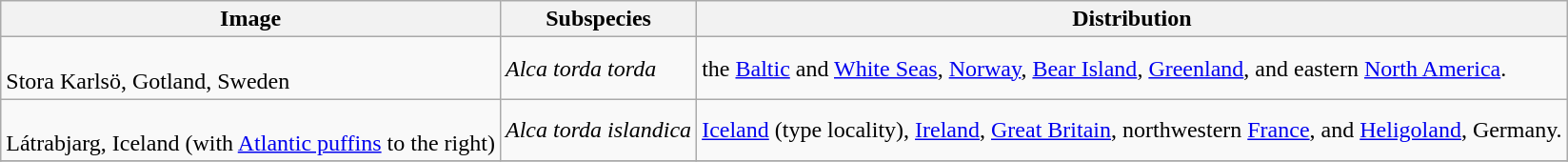<table class="wikitable ">
<tr>
<th>Image</th>
<th>Subspecies</th>
<th>Distribution</th>
</tr>
<tr>
<td><br>Stora Karlsö, Gotland, Sweden</td>
<td><em>Alca torda torda</em> </td>
<td>the <a href='#'>Baltic</a> and <a href='#'>White Seas</a>, <a href='#'>Norway</a>, <a href='#'>Bear Island</a>, <a href='#'>Greenland</a>, and eastern <a href='#'>North America</a>.</td>
</tr>
<tr>
<td><br>Látrabjarg, Iceland (with <a href='#'>Atlantic puffins</a> to the right)</td>
<td><em>Alca torda islandica</em> </td>
<td><a href='#'>Iceland</a> (type locality), <a href='#'>Ireland</a>, <a href='#'>Great Britain</a>, northwestern <a href='#'>France</a>, and <a href='#'>Heligoland</a>, Germany.</td>
</tr>
<tr>
</tr>
</table>
